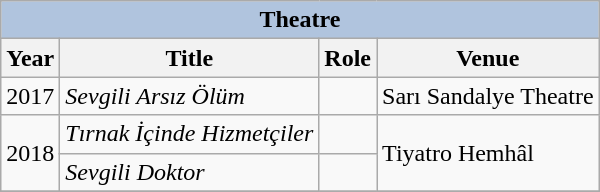<table class="wikitable">
<tr>
<th colspan="4" style="background:LightSteelBlue">Theatre</th>
</tr>
<tr>
<th>Year</th>
<th>Title</th>
<th>Role</th>
<th>Venue</th>
</tr>
<tr>
<td>2017</td>
<td><em>Sevgili Arsız Ölüm</em></td>
<td></td>
<td>Sarı Sandalye Theatre</td>
</tr>
<tr>
<td rowspan="2">2018</td>
<td><em>Tırnak İçinde Hizmetçiler</em></td>
<td></td>
<td rowspan="2">Tiyatro Hemhâl</td>
</tr>
<tr>
<td><em>Sevgili Doktor</em></td>
<td></td>
</tr>
<tr>
</tr>
</table>
